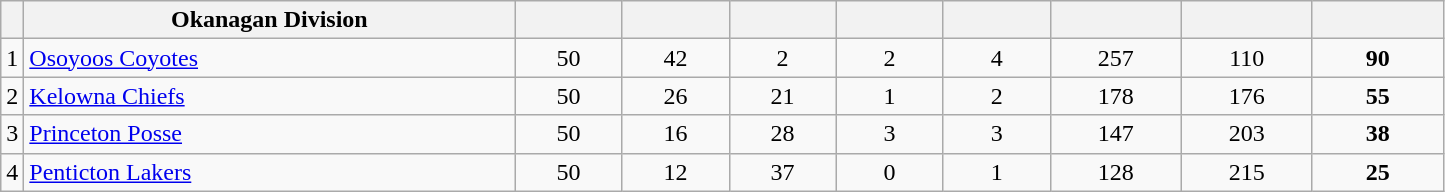<table class="wikitable sortable">
<tr>
<th style="width 5em;"></th>
<th style="width:20em;" class="unsortable">Okanagan Division</th>
<th style="width:4em;" class="unsortable"></th>
<th style="width:4em;"></th>
<th style="width:4em;"></th>
<th style="width:4em;"></th>
<th style="width:4em;"></th>
<th style="width:5em;"></th>
<th style="width:5em;"></th>
<th style="width:5em;"></th>
</tr>
<tr align=center>
<td>1</td>
<td align=left><a href='#'>Osoyoos Coyotes</a></td>
<td>50</td>
<td>42</td>
<td>2</td>
<td>2</td>
<td>4</td>
<td>257</td>
<td>110</td>
<td><strong>90</strong></td>
</tr>
<tr align=center>
<td>2</td>
<td align=left><a href='#'>Kelowna Chiefs</a></td>
<td>50</td>
<td>26</td>
<td>21</td>
<td>1</td>
<td>2</td>
<td>178</td>
<td>176</td>
<td><strong>55</strong></td>
</tr>
<tr align=center>
<td>3</td>
<td align=left><a href='#'>Princeton Posse</a></td>
<td>50</td>
<td>16</td>
<td>28</td>
<td>3</td>
<td>3</td>
<td>147</td>
<td>203</td>
<td><strong>38</strong></td>
</tr>
<tr align=center>
<td>4</td>
<td align=left><a href='#'>Penticton Lakers</a></td>
<td>50</td>
<td>12</td>
<td>37</td>
<td>0</td>
<td>1</td>
<td>128</td>
<td>215</td>
<td><strong>25</strong></td>
</tr>
</table>
